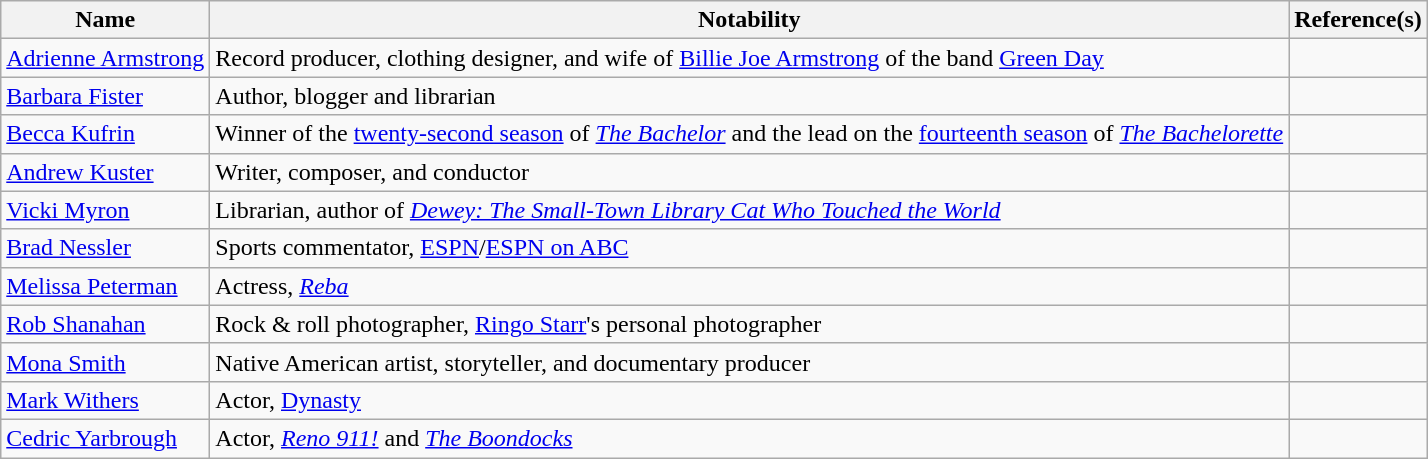<table class="wikitable">
<tr>
<th>Name</th>
<th>Notability</th>
<th>Reference(s)</th>
</tr>
<tr>
<td><a href='#'>Adrienne Armstrong</a></td>
<td>Record producer, clothing designer, and wife of <a href='#'>Billie Joe Armstrong</a> of the band <a href='#'>Green Day</a></td>
<td></td>
</tr>
<tr>
<td><a href='#'>Barbara Fister</a></td>
<td>Author, blogger and librarian</td>
<td></td>
</tr>
<tr>
<td><a href='#'>Becca Kufrin</a></td>
<td>Winner of the <a href='#'>twenty-second season</a> of <em><a href='#'>The Bachelor</a></em> and the lead on the <a href='#'>fourteenth season</a> of <em><a href='#'>The Bachelorette</a></em></td>
<td></td>
</tr>
<tr>
<td><a href='#'>Andrew Kuster</a></td>
<td>Writer, composer, and conductor</td>
<td></td>
</tr>
<tr>
<td><a href='#'>Vicki Myron</a></td>
<td>Librarian, author of <em><a href='#'>Dewey: The Small-Town Library Cat Who Touched the World</a></em></td>
<td></td>
</tr>
<tr>
<td><a href='#'>Brad Nessler</a></td>
<td>Sports commentator, <a href='#'>ESPN</a>/<a href='#'>ESPN on ABC</a></td>
<td></td>
</tr>
<tr>
<td><a href='#'>Melissa Peterman</a></td>
<td>Actress, <em><a href='#'>Reba</a></em></td>
<td></td>
</tr>
<tr>
<td><a href='#'>Rob Shanahan</a></td>
<td>Rock & roll photographer, <a href='#'>Ringo Starr</a>'s personal photographer</td>
<td></td>
</tr>
<tr>
<td><a href='#'>Mona Smith</a></td>
<td>Native American artist, storyteller, and documentary producer</td>
<td></td>
</tr>
<tr>
<td><a href='#'>Mark Withers</a></td>
<td>Actor, <a href='#'>Dynasty</a></td>
<td></td>
</tr>
<tr>
<td><a href='#'>Cedric Yarbrough</a></td>
<td>Actor, <em><a href='#'>Reno 911!</a></em> and <em><a href='#'>The Boondocks</a></em></td>
<td></td>
</tr>
</table>
